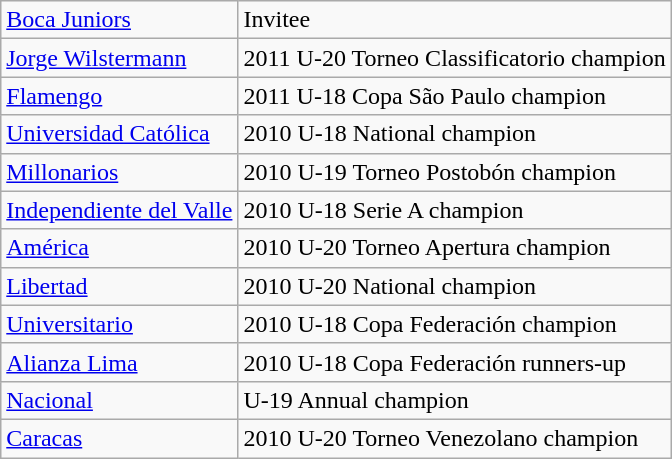<table class="wikitable" border="1">
<tr>
<td> <a href='#'>Boca Juniors</a></td>
<td>Invitee</td>
</tr>
<tr>
<td> <a href='#'>Jorge Wilstermann</a></td>
<td>2011 U-20 Torneo Classificatorio champion</td>
</tr>
<tr>
<td> <a href='#'>Flamengo</a></td>
<td>2011 U-18 Copa São Paulo champion</td>
</tr>
<tr>
<td> <a href='#'>Universidad Católica</a></td>
<td>2010 U-18 National champion</td>
</tr>
<tr>
<td> <a href='#'>Millonarios</a></td>
<td>2010 U-19 Torneo Postobón champion</td>
</tr>
<tr>
<td> <a href='#'>Independiente del Valle</a></td>
<td>2010 U-18 Serie A champion</td>
</tr>
<tr>
<td> <a href='#'>América</a></td>
<td>2010 U-20 Torneo Apertura champion</td>
</tr>
<tr>
<td> <a href='#'>Libertad</a></td>
<td>2010 U-20 National champion</td>
</tr>
<tr>
<td> <a href='#'>Universitario</a></td>
<td>2010 U-18 Copa Federación champion</td>
</tr>
<tr>
<td> <a href='#'>Alianza Lima</a></td>
<td>2010 U-18 Copa Federación runners-up</td>
</tr>
<tr>
<td> <a href='#'>Nacional</a></td>
<td>U-19 Annual champion</td>
</tr>
<tr>
<td> <a href='#'>Caracas</a></td>
<td>2010 U-20 Torneo Venezolano champion</td>
</tr>
</table>
